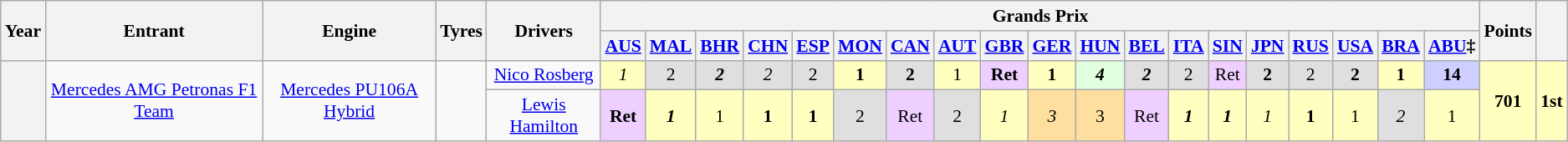<table class="wikitable" style="text-align:center; font-size:90%">
<tr>
<th rowspan="2">Year</th>
<th rowspan="2">Entrant</th>
<th rowspan="2">Engine</th>
<th rowspan="2">Tyres</th>
<th rowspan="2">Drivers</th>
<th colspan="19">Grands Prix</th>
<th rowspan="2">Points</th>
<th rowspan="2"></th>
</tr>
<tr>
<th><a href='#'>AUS</a></th>
<th><a href='#'>MAL</a></th>
<th><a href='#'>BHR</a></th>
<th><a href='#'>CHN</a></th>
<th><a href='#'>ESP</a></th>
<th><a href='#'>MON</a></th>
<th><a href='#'>CAN</a></th>
<th><a href='#'>AUT</a></th>
<th><a href='#'>GBR</a></th>
<th><a href='#'>GER</a></th>
<th><a href='#'>HUN</a></th>
<th><a href='#'>BEL</a></th>
<th><a href='#'>ITA</a></th>
<th><a href='#'>SIN</a></th>
<th><a href='#'>JPN</a></th>
<th><a href='#'>RUS</a></th>
<th><a href='#'>USA</a></th>
<th><a href='#'>BRA</a></th>
<th><a href='#'>ABU</a>‡</th>
</tr>
<tr>
<th rowspan=2></th>
<td rowspan=2><a href='#'>Mercedes AMG Petronas F1 Team</a></td>
<td rowspan=2><a href='#'>Mercedes PU106A Hybrid</a></td>
<td rowspan=2></td>
<td align="center"><a href='#'>Nico Rosberg</a></td>
<td style="background-color:#ffffbf"><em>1</em></td>
<td style="background-color:#DFDFDF">2</td>
<td style="background-color:#DFDFDF"><strong><em>2</em></strong></td>
<td style="background-color:#DFDFDF"><em>2</em></td>
<td style="background-color:#DFDFDF">2</td>
<td style="background-color:#ffffbf"><strong>1</strong></td>
<td style="background-color:#dfdfdf"><strong>2</strong></td>
<td style="background-color:#ffffbf">1</td>
<td style="background-color:#efcfff"><strong>Ret</strong></td>
<td style="background-color:#ffffbf"><strong>1</strong></td>
<td style="background-color:#dfffdf"><strong><em>4</em></strong></td>
<td style="background-color:#dfdfdf"><strong><em>2</em></strong></td>
<td style="background-color:#dfdfdf">2</td>
<td style="background-color:#efcfff">Ret</td>
<td style="background-color:#DFDFDF"><strong>2</strong></td>
<td style="background-color:#DFDFDF">2</td>
<td style="background-color:#DFDFDF"><strong>2</strong></td>
<td style="background-color:#ffffbf"><strong>1</strong></td>
<td style="background-color:#cfcfff"><strong>14</strong></td>
<td rowspan="2" style="background-color:#ffffbf"><strong>701</strong></td>
<td rowspan="2" style="background-color:#ffffbf"><strong>1st</strong></td>
</tr>
<tr>
<td align="center"><a href='#'>Lewis Hamilton</a></td>
<td style="background-color:#efcfff"><strong>Ret</strong></td>
<td style="background-color:#ffffbf"><strong><em>1</em></strong></td>
<td style="background-color:#ffffbf">1</td>
<td style="background-color:#ffffbf"><strong>1</strong></td>
<td style="background-color:#ffffbf"><strong>1</strong></td>
<td style="background-color:#DFDFDF">2</td>
<td style="background-color:#efcfff">Ret</td>
<td style="background-color:#DFDFDF">2</td>
<td style="background-color:#ffffbf"><em>1</em></td>
<td style="background-color:#ffdf9f"><em>3</em></td>
<td style="background-color:#ffdf9f">3</td>
<td style="background-color:#efcfff">Ret</td>
<td style="background-color:#ffffbf"><strong><em>1</em></strong></td>
<td style="background-color:#ffffbf"><strong><em>1</em></strong></td>
<td style="background-color:#ffffbf"><em>1</em></td>
<td style="background-color:#ffffbf"><strong>1</strong></td>
<td style="background-color:#ffffbf">1</td>
<td style="background-color:#DFDFDF"><em>2</em></td>
<td style="background-color:#ffffbf">1</td>
</tr>
</table>
